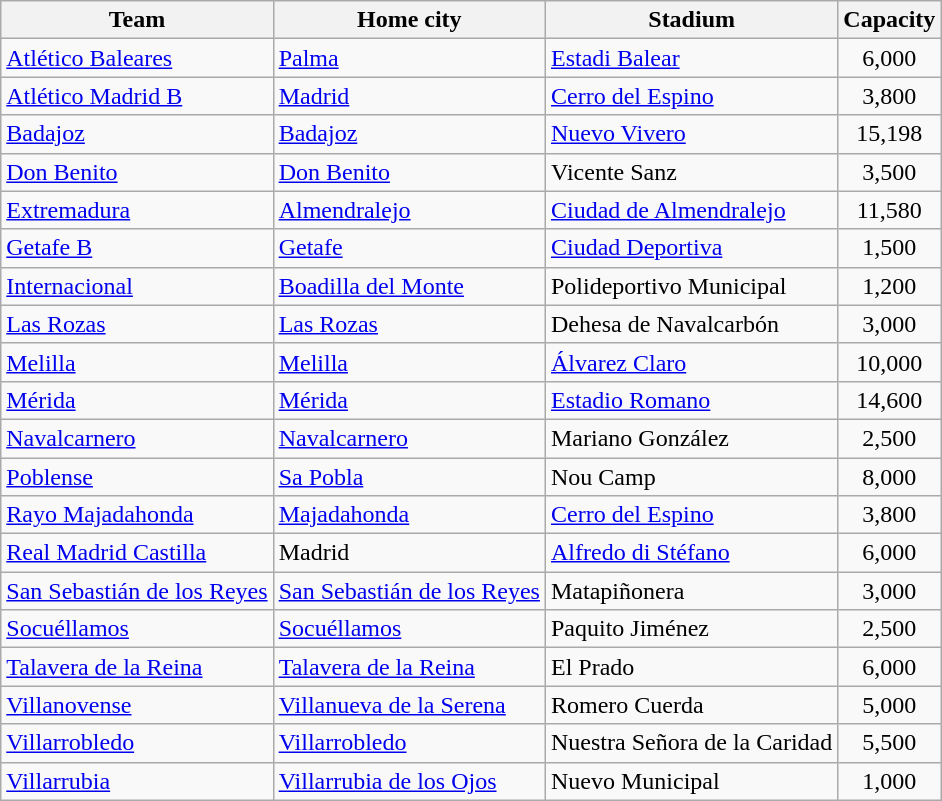<table class="wikitable sortable">
<tr>
<th>Team</th>
<th>Home city</th>
<th>Stadium</th>
<th>Capacity</th>
</tr>
<tr>
<td><a href='#'>Atlético Baleares</a></td>
<td><a href='#'>Palma</a></td>
<td><a href='#'>Estadi Balear</a></td>
<td align=center>6,000</td>
</tr>
<tr>
<td><a href='#'>Atlético Madrid B</a></td>
<td><a href='#'>Madrid</a></td>
<td><a href='#'>Cerro del Espino</a></td>
<td align=center>3,800</td>
</tr>
<tr>
<td><a href='#'>Badajoz</a></td>
<td><a href='#'>Badajoz</a></td>
<td><a href='#'>Nuevo Vivero</a></td>
<td align=center>15,198</td>
</tr>
<tr>
<td><a href='#'>Don Benito</a></td>
<td><a href='#'>Don Benito</a></td>
<td>Vicente Sanz</td>
<td align=center>3,500</td>
</tr>
<tr>
<td><a href='#'>Extremadura</a></td>
<td><a href='#'>Almendralejo</a></td>
<td><a href='#'>Ciudad de Almendralejo</a></td>
<td align=center>11,580</td>
</tr>
<tr>
<td><a href='#'>Getafe B</a></td>
<td><a href='#'>Getafe</a></td>
<td><a href='#'>Ciudad Deportiva</a></td>
<td align=center>1,500</td>
</tr>
<tr>
<td><a href='#'>Internacional</a></td>
<td><a href='#'>Boadilla del Monte</a></td>
<td>Polideportivo Municipal</td>
<td align=center>1,200</td>
</tr>
<tr>
<td><a href='#'>Las Rozas</a></td>
<td><a href='#'>Las Rozas</a></td>
<td>Dehesa de Navalcarbón</td>
<td align=center>3,000</td>
</tr>
<tr>
<td><a href='#'>Melilla</a></td>
<td><a href='#'>Melilla</a></td>
<td><a href='#'>Álvarez Claro</a></td>
<td align=center>10,000</td>
</tr>
<tr>
<td><a href='#'>Mérida</a></td>
<td><a href='#'>Mérida</a></td>
<td><a href='#'>Estadio Romano</a></td>
<td align=center>14,600</td>
</tr>
<tr>
<td><a href='#'>Navalcarnero</a></td>
<td><a href='#'>Navalcarnero</a></td>
<td>Mariano González</td>
<td align=center>2,500</td>
</tr>
<tr>
<td><a href='#'>Poblense</a></td>
<td><a href='#'>Sa Pobla</a></td>
<td>Nou Camp</td>
<td align=center>8,000</td>
</tr>
<tr>
<td><a href='#'>Rayo Majadahonda</a></td>
<td><a href='#'>Majadahonda</a></td>
<td><a href='#'>Cerro del Espino</a></td>
<td align=center>3,800</td>
</tr>
<tr>
<td><a href='#'>Real Madrid Castilla</a></td>
<td>Madrid</td>
<td><a href='#'>Alfredo di Stéfano</a></td>
<td align=center>6,000</td>
</tr>
<tr>
<td><a href='#'>San Sebastián de los Reyes</a></td>
<td><a href='#'>San Sebastián de los Reyes</a></td>
<td>Matapiñonera</td>
<td align=center>3,000</td>
</tr>
<tr>
<td><a href='#'>Socuéllamos</a></td>
<td><a href='#'>Socuéllamos</a></td>
<td>Paquito Jiménez</td>
<td align=center>2,500</td>
</tr>
<tr>
<td><a href='#'>Talavera de la Reina</a></td>
<td><a href='#'>Talavera de la Reina</a></td>
<td>El Prado</td>
<td align=center>6,000</td>
</tr>
<tr>
<td><a href='#'>Villanovense</a></td>
<td><a href='#'>Villanueva de la Serena</a></td>
<td>Romero Cuerda</td>
<td align=center>5,000</td>
</tr>
<tr>
<td><a href='#'>Villarrobledo</a></td>
<td><a href='#'>Villarrobledo</a></td>
<td>Nuestra Señora de la Caridad</td>
<td align=center>5,500</td>
</tr>
<tr>
<td><a href='#'>Villarrubia</a></td>
<td><a href='#'>Villarrubia de los Ojos</a></td>
<td>Nuevo Municipal</td>
<td align=center>1,000</td>
</tr>
</table>
